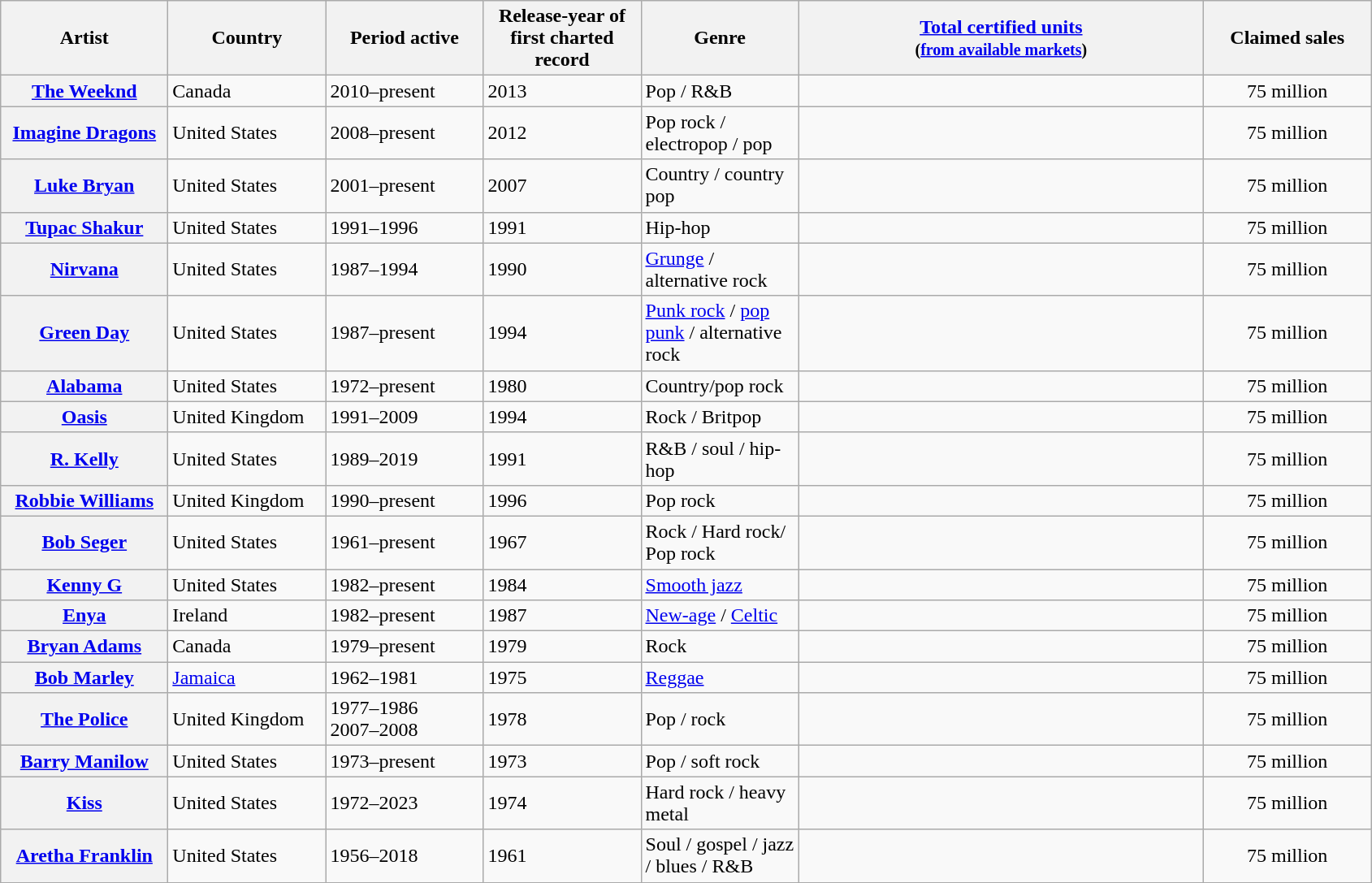<table class="wikitable plainrowheaders sortable">
<tr>
<th scope="col" style="width:130px;">Artist</th>
<th scope="col" style="width:122px;">Country</th>
<th scope="col" style="width:122px;">Period active</th>
<th scope="col" style="width:122px;">Release-year of first charted record</th>
<th scope="col" style="width:122px;">Genre</th>
<th scope="col" style="width:325px;"><a href='#'>Total certified units</a><br><small>(<a href='#'>from available markets</a>)</small></th>
<th scope="col" style="width:130px;">Claimed sales</th>
</tr>
<tr>
<th scope="row"><a href='#'>The Weeknd</a></th>
<td>Canada</td>
<td>2010–present</td>
<td>2013</td>
<td>Pop / R&B</td>
<td><br></td>
<td style="text-align:center;">75 million</td>
</tr>
<tr>
<th scope="row"><a href='#'>Imagine Dragons</a></th>
<td>United States</td>
<td>2008–present</td>
<td>2012</td>
<td>Pop rock / electropop / pop</td>
<td><br></td>
<td style="text-align:center;">75 million</td>
</tr>
<tr>
<th scope="row"><a href='#'>Luke Bryan</a></th>
<td>United States</td>
<td>2001–present</td>
<td>2007</td>
<td>Country / country pop</td>
<td><br></td>
<td style="text-align:center;">75 million</td>
</tr>
<tr>
<th scope="row"><a href='#'>Tupac Shakur</a></th>
<td>United States</td>
<td>1991–1996</td>
<td>1991</td>
<td>Hip-hop</td>
<td><br></td>
<td style="text-align:center;">75 million</td>
</tr>
<tr>
<th scope="row"><a href='#'>Nirvana</a></th>
<td>United States</td>
<td>1987–1994</td>
<td>1990</td>
<td><a href='#'>Grunge</a> / alternative rock</td>
<td><br></td>
<td style="text-align:center;">75 million</td>
</tr>
<tr>
<th scope="row"><a href='#'>Green Day</a></th>
<td>United States</td>
<td>1987–present</td>
<td>1994</td>
<td><a href='#'>Punk rock</a> / <a href='#'>pop punk</a> / alternative rock</td>
<td><br></td>
<td style="text-align:center;">75 million</td>
</tr>
<tr>
<th scope="row"><a href='#'>Alabama</a></th>
<td>United States</td>
<td>1972–present</td>
<td>1980</td>
<td>Country/pop rock</td>
<td><br></td>
<td style="text-align:center;">75 million</td>
</tr>
<tr>
<th scope="row"><a href='#'>Oasis</a></th>
<td>United Kingdom</td>
<td>1991–2009</td>
<td>1994</td>
<td>Rock / Britpop</td>
<td><br></td>
<td style="text-align:center;">75 million</td>
</tr>
<tr>
<th scope="row"><a href='#'>R. Kelly</a></th>
<td>United States</td>
<td>1989–2019</td>
<td>1991</td>
<td>R&B / soul / hip-hop</td>
<td><br></td>
<td style="text-align:center;">75 million</td>
</tr>
<tr>
<th scope="row"><a href='#'>Robbie Williams</a></th>
<td>United Kingdom</td>
<td>1990–present</td>
<td>1996</td>
<td>Pop rock</td>
<td><br></td>
<td style="text-align:center;">75 million</td>
</tr>
<tr>
<th scope="row"><a href='#'>Bob Seger</a></th>
<td>United States</td>
<td>1961–present</td>
<td>1967</td>
<td>Rock / Hard rock/ Pop rock</td>
<td><br></td>
<td style="text-align:center;">75 million</td>
</tr>
<tr>
<th scope="row"><a href='#'>Kenny G</a></th>
<td>United States</td>
<td>1982–present</td>
<td>1984</td>
<td><a href='#'>Smooth jazz</a></td>
<td><br></td>
<td style="text-align:center;">75 million</td>
</tr>
<tr>
<th scope="row"><a href='#'>Enya</a></th>
<td>Ireland</td>
<td>1982–present</td>
<td>1987</td>
<td><a href='#'>New-age</a> / <a href='#'>Celtic</a></td>
<td><br></td>
<td style="text-align:center;">75 million</td>
</tr>
<tr>
<th scope="row"><a href='#'>Bryan Adams</a></th>
<td>Canada</td>
<td>1979–present</td>
<td>1979</td>
<td>Rock</td>
<td><br></td>
<td style="text-align:center;">75 million</td>
</tr>
<tr>
<th scope="row"><a href='#'>Bob Marley</a></th>
<td><a href='#'>Jamaica</a></td>
<td>1962–1981</td>
<td>1975</td>
<td><a href='#'>Reggae</a></td>
<td><br></td>
<td style="text-align:center;">75 million</td>
</tr>
<tr>
<th scope="row"><a href='#'>The Police</a></th>
<td>United Kingdom</td>
<td>1977–1986<br>2007–2008</td>
<td>1978</td>
<td>Pop / rock</td>
<td><br></td>
<td style="text-align:center;">75 million</td>
</tr>
<tr>
<th scope="row"><a href='#'>Barry Manilow</a></th>
<td>United States</td>
<td>1973–present</td>
<td>1973</td>
<td>Pop / soft rock</td>
<td><br></td>
<td style="text-align:center;">75 million</td>
</tr>
<tr>
<th scope="row"><a href='#'>Kiss</a></th>
<td>United States</td>
<td>1972–2023</td>
<td>1974</td>
<td>Hard rock / heavy metal</td>
<td><br></td>
<td style="text-align:center;">75 million</td>
</tr>
<tr>
<th scope="row"><a href='#'>Aretha Franklin</a></th>
<td>United States</td>
<td>1956–2018</td>
<td>1961</td>
<td>Soul / gospel / jazz / blues / R&B</td>
<td><br></td>
<td style="text-align:center;">75 million</td>
</tr>
<tr>
</tr>
</table>
